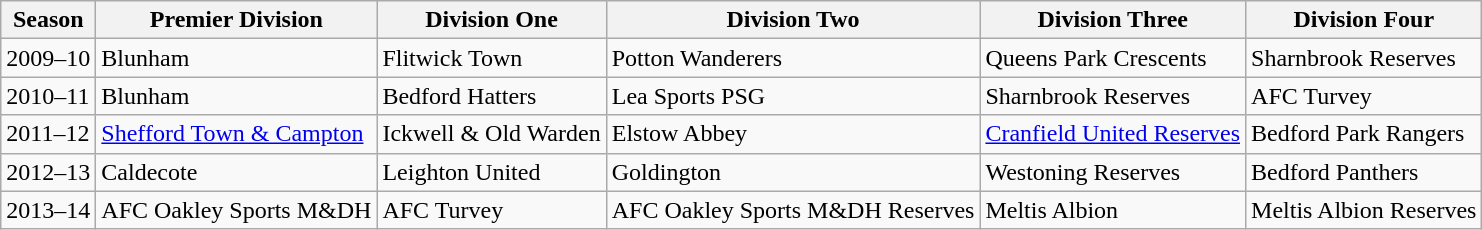<table class="wikitable">
<tr>
<th>Season</th>
<th>Premier Division</th>
<th>Division One</th>
<th>Division Two</th>
<th>Division Three</th>
<th>Division Four</th>
</tr>
<tr>
<td>2009–10</td>
<td>Blunham</td>
<td>Flitwick Town</td>
<td>Potton Wanderers</td>
<td>Queens Park Crescents</td>
<td>Sharnbrook Reserves</td>
</tr>
<tr>
<td>2010–11</td>
<td>Blunham</td>
<td>Bedford Hatters</td>
<td>Lea Sports PSG</td>
<td>Sharnbrook Reserves</td>
<td>AFC Turvey</td>
</tr>
<tr>
<td>2011–12</td>
<td><a href='#'>Shefford Town & Campton</a></td>
<td>Ickwell & Old Warden</td>
<td>Elstow Abbey</td>
<td><a href='#'>Cranfield United Reserves</a></td>
<td>Bedford Park Rangers</td>
</tr>
<tr>
<td>2012–13</td>
<td>Caldecote</td>
<td>Leighton United</td>
<td>Goldington</td>
<td>Westoning Reserves</td>
<td>Bedford Panthers</td>
</tr>
<tr>
<td>2013–14</td>
<td>AFC Oakley Sports M&DH</td>
<td>AFC Turvey</td>
<td>AFC Oakley Sports M&DH Reserves</td>
<td>Meltis Albion</td>
<td>Meltis Albion Reserves</td>
</tr>
</table>
